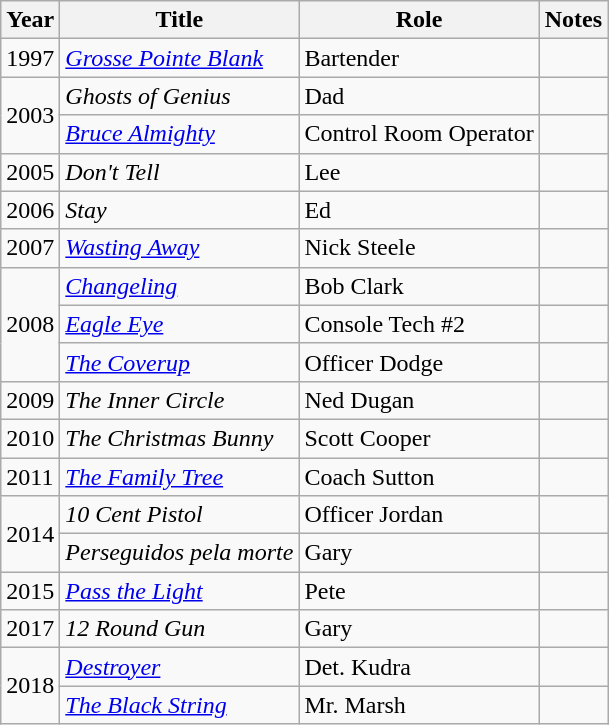<table class="wikitable">
<tr>
<th>Year</th>
<th>Title</th>
<th>Role</th>
<th>Notes</th>
</tr>
<tr>
<td>1997</td>
<td><em><a href='#'>Grosse Pointe Blank</a></em></td>
<td>Bartender</td>
<td></td>
</tr>
<tr>
<td rowspan="2">2003</td>
<td><em>Ghosts of Genius</em></td>
<td>Dad</td>
<td></td>
</tr>
<tr>
<td><em><a href='#'>Bruce Almighty</a></em></td>
<td>Control Room Operator</td>
<td></td>
</tr>
<tr>
<td>2005</td>
<td><em>Don't Tell</em></td>
<td>Lee</td>
<td></td>
</tr>
<tr>
<td>2006</td>
<td><em>Stay</em></td>
<td>Ed</td>
<td></td>
</tr>
<tr>
<td>2007</td>
<td><em><a href='#'>Wasting Away</a></em></td>
<td>Nick Steele</td>
<td></td>
</tr>
<tr>
<td rowspan="3">2008</td>
<td><em><a href='#'>Changeling</a></em></td>
<td>Bob Clark</td>
<td></td>
</tr>
<tr>
<td><em><a href='#'>Eagle Eye</a></em></td>
<td>Console Tech #2</td>
<td></td>
</tr>
<tr>
<td><em><a href='#'>The Coverup</a></em></td>
<td>Officer Dodge</td>
<td></td>
</tr>
<tr>
<td>2009</td>
<td><em>The Inner Circle</em></td>
<td>Ned Dugan</td>
<td></td>
</tr>
<tr>
<td>2010</td>
<td><em>The Christmas Bunny</em></td>
<td>Scott Cooper</td>
<td></td>
</tr>
<tr>
<td>2011</td>
<td><em><a href='#'>The Family Tree</a></em></td>
<td>Coach Sutton</td>
<td></td>
</tr>
<tr>
<td rowspan="2">2014</td>
<td><em>10 Cent Pistol</em></td>
<td>Officer Jordan</td>
<td></td>
</tr>
<tr>
<td><em>Perseguidos pela morte</em></td>
<td>Gary</td>
<td></td>
</tr>
<tr>
<td>2015</td>
<td><em><a href='#'>Pass the Light</a></em></td>
<td>Pete</td>
<td></td>
</tr>
<tr>
<td>2017</td>
<td><em>12 Round Gun</em></td>
<td>Gary</td>
<td></td>
</tr>
<tr>
<td rowspan="2">2018</td>
<td><em><a href='#'>Destroyer</a></em></td>
<td>Det. Kudra</td>
<td></td>
</tr>
<tr>
<td><em><a href='#'>The Black String</a></em></td>
<td>Mr. Marsh</td>
<td></td>
</tr>
</table>
